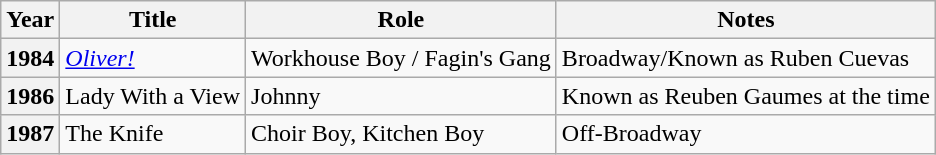<table class="wikitable plainrowheaders sortable">
<tr>
<th scope="col">Year</th>
<th scope="col">Title</th>
<th scope="col">Role</th>
<th scope="col" class="unsortable">Notes</th>
</tr>
<tr>
<th scope="row">1984</th>
<td><em><a href='#'>Oliver!</a></em></td>
<td>Workhouse Boy / Fagin's Gang</td>
<td>Broadway/Known as Ruben Cuevas</td>
</tr>
<tr>
<th scope="row">1986</th>
<td>Lady With a View</td>
<td>Johnny</td>
<td>Known as Reuben Gaumes at the time</td>
</tr>
<tr>
<th scope="row">1987</th>
<td>The Knife</td>
<td>Choir Boy, Kitchen Boy</td>
<td>Off-Broadway</td>
</tr>
</table>
